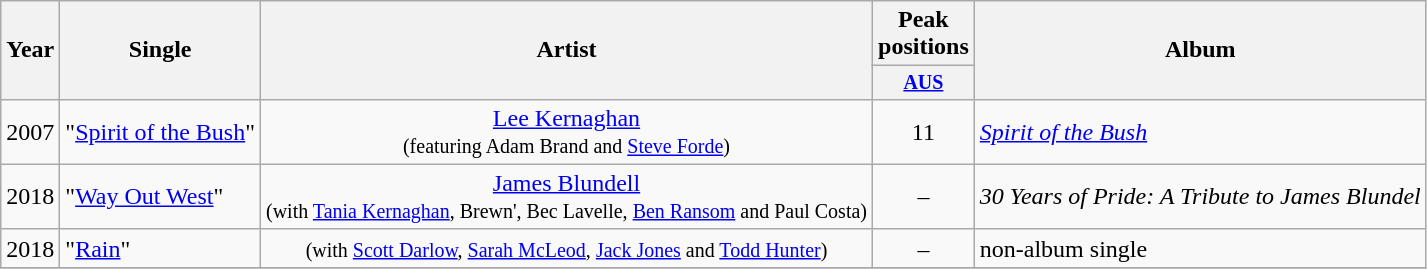<table class="wikitable" style="text-align:center;">
<tr>
<th rowspan="2">Year</th>
<th rowspan="2">Single</th>
<th rowspan="2">Artist</th>
<th colspan="1">Peak positions</th>
<th rowspan="2">Album</th>
</tr>
<tr style="font-size:smaller;">
<th width="50"><a href='#'>AUS</a><br></th>
</tr>
<tr>
<td>2007</td>
<td align="left">"<a href='#'>Spirit of the Bush</a>"</td>
<td><a href='#'>Lee Kernaghan</a><br><small>(featuring Adam Brand and <a href='#'>Steve Forde</a>)</small></td>
<td>11</td>
<td align="left"><em><a href='#'>Spirit of the Bush</a></em></td>
</tr>
<tr>
<td>2018</td>
<td align="left">"<a href='#'>Way Out West</a>"</td>
<td><a href='#'>James Blundell</a><br><small>(with <a href='#'>Tania Kernaghan</a>, Brewn', Bec Lavelle, <a href='#'>Ben Ransom</a> and Paul Costa)</small></td>
<td>–</td>
<td align="left"><em>30 Years of Pride: A Tribute to James Blundel</em></td>
</tr>
<tr>
<td>2018</td>
<td align="left">"<a href='#'>Rain</a>"</td>
<td><small>(with <a href='#'>Scott Darlow</a>, <a href='#'>Sarah McLeod</a>, <a href='#'>Jack Jones</a> and <a href='#'>Todd Hunter</a>)</small></td>
<td>–</td>
<td align="left">non-album single</td>
</tr>
<tr>
</tr>
</table>
